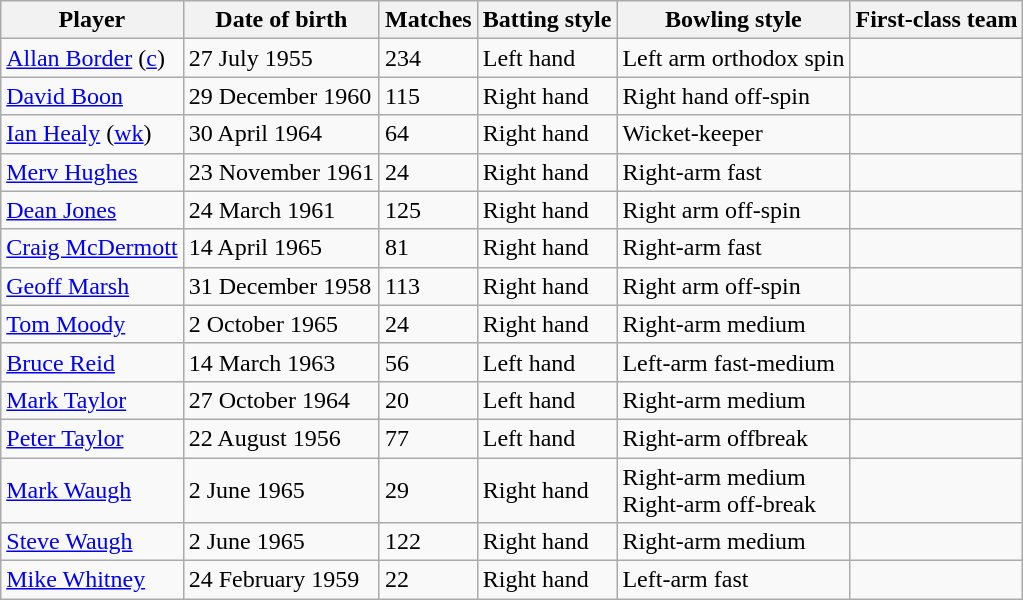<table class="wikitable">
<tr>
<th>Player</th>
<th>Date of birth</th>
<th>Matches</th>
<th>Batting style</th>
<th>Bowling style</th>
<th>First-class team</th>
</tr>
<tr>
<td><a href='#'>Allan Border</a> (<a href='#'>c</a>)</td>
<td>27 July 1955</td>
<td>234</td>
<td>Left hand</td>
<td>Left arm orthodox spin</td>
<td></td>
</tr>
<tr>
<td><a href='#'>David Boon</a></td>
<td>29 December 1960</td>
<td>115</td>
<td>Right hand</td>
<td>Right hand off-spin</td>
<td></td>
</tr>
<tr>
<td><a href='#'>Ian Healy</a> (<a href='#'>wk</a>)</td>
<td>30 April 1964</td>
<td>64</td>
<td>Right hand</td>
<td>Wicket-keeper</td>
<td></td>
</tr>
<tr>
<td><a href='#'>Merv Hughes</a></td>
<td>23 November 1961</td>
<td>24</td>
<td>Right hand</td>
<td>Right-arm fast</td>
<td></td>
</tr>
<tr>
<td><a href='#'>Dean Jones</a></td>
<td>24 March 1961</td>
<td>125</td>
<td>Right hand</td>
<td>Right arm off-spin</td>
<td></td>
</tr>
<tr>
<td><a href='#'>Craig McDermott</a></td>
<td>14 April 1965</td>
<td>81</td>
<td>Right hand</td>
<td>Right-arm fast</td>
<td></td>
</tr>
<tr>
<td><a href='#'>Geoff Marsh</a></td>
<td>31 December 1958</td>
<td>113</td>
<td>Right hand</td>
<td>Right arm off-spin</td>
<td></td>
</tr>
<tr>
<td><a href='#'>Tom Moody</a></td>
<td>2 October 1965</td>
<td>24</td>
<td>Right hand</td>
<td>Right-arm medium</td>
<td></td>
</tr>
<tr>
<td><a href='#'>Bruce Reid</a></td>
<td>14 March 1963</td>
<td>56</td>
<td>Left hand</td>
<td>Left-arm fast-medium</td>
<td></td>
</tr>
<tr>
<td><a href='#'>Mark Taylor</a></td>
<td>27 October 1964</td>
<td>20</td>
<td>Left hand</td>
<td>Right-arm medium</td>
<td></td>
</tr>
<tr>
<td><a href='#'>Peter Taylor</a></td>
<td>22 August 1956</td>
<td>77</td>
<td>Left hand</td>
<td>Right-arm offbreak</td>
<td></td>
</tr>
<tr>
<td><a href='#'>Mark Waugh</a></td>
<td>2 June 1965</td>
<td>29</td>
<td>Right hand</td>
<td>Right-arm medium<br>Right-arm off-break</td>
<td></td>
</tr>
<tr>
<td><a href='#'>Steve Waugh</a></td>
<td>2 June 1965</td>
<td>122</td>
<td>Right hand</td>
<td>Right-arm medium</td>
<td></td>
</tr>
<tr>
<td><a href='#'>Mike Whitney</a></td>
<td>24 February 1959</td>
<td>22</td>
<td>Right hand</td>
<td>Left-arm fast</td>
<td></td>
</tr>
</table>
